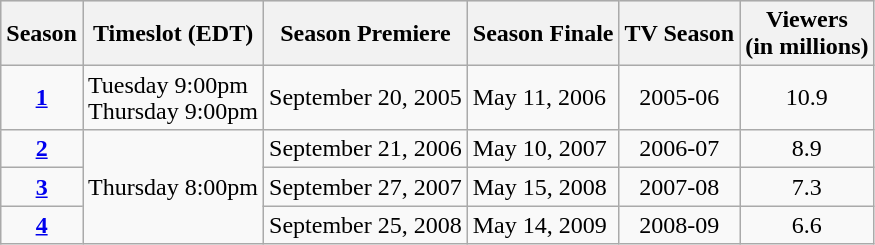<table class="wikitable">
<tr style="background:#e0e0e0;">
<th>Season</th>
<th>Timeslot (EDT)</th>
<th>Season Premiere</th>
<th>Season Finale</th>
<th>TV Season</th>
<th>Viewers<br>(in millions)</th>
</tr>
<tr style="background:#f9f9f9;">
<th style="background:#F9F9F9;text-align:center"><a href='#'>1</a></th>
<th style="background:#F9F9F9;font-weight:normal;text-align:left;line-height:110%">Tuesday 9:00pm <br>Thursday 9:00pm </th>
<td>September 20, 2005</td>
<td>May 11, 2006</td>
<td style="text-align:center">2005-06</td>
<td style="text-align:center">10.9</td>
</tr>
<tr style="background:#f9f9f9;">
<th style="background:#F9F9F9;text-align:center"><a href='#'>2</a></th>
<th rowspan="3" style="background:#F9F9F9;font-weight:normal;text-align:center;line-height:110%">Thursday 8:00pm</th>
<td>September 21, 2006</td>
<td>May 10, 2007</td>
<td style="text-align:center">2006-07</td>
<td style="text-align:center">8.9</td>
</tr>
<tr style="background:#f9f9f9;">
<th style="background:#F9F9F9;text-align:center"><a href='#'>3</a></th>
<td>September 27, 2007</td>
<td>May 15, 2008</td>
<td style="text-align:center">2007-08</td>
<td style="text-align:center">7.3</td>
</tr>
<tr style="background:#f9f9f9;">
<th style="background:#F9F9F9;text-align:center"><a href='#'>4</a></th>
<td>September 25, 2008</td>
<td>May 14, 2009</td>
<td style="text-align:center">2008-09</td>
<td style="text-align:center">6.6</td>
</tr>
</table>
